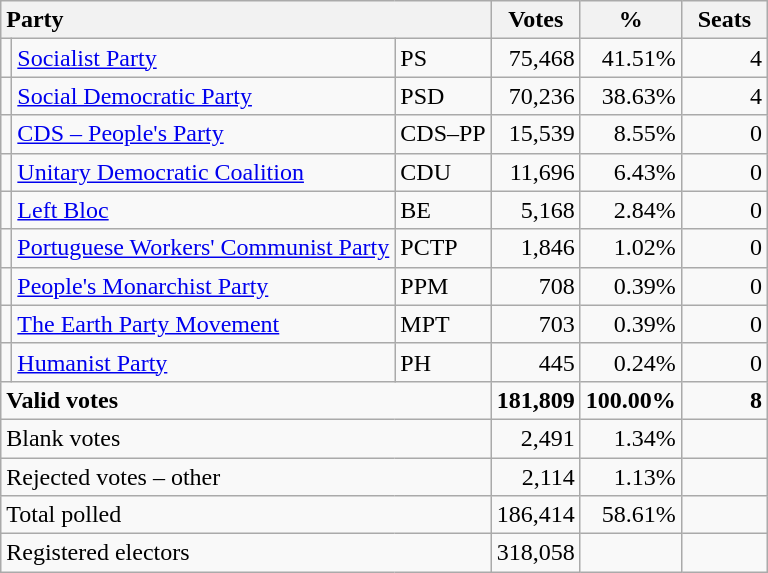<table class="wikitable" border="1" style="text-align:right;">
<tr>
<th style="text-align:left;" colspan=3>Party</th>
<th align=center width="50">Votes</th>
<th align=center width="50">%</th>
<th align=center width="50">Seats</th>
</tr>
<tr>
<td></td>
<td align=left><a href='#'>Socialist Party</a></td>
<td align=left>PS</td>
<td>75,468</td>
<td>41.51%</td>
<td>4</td>
</tr>
<tr>
<td></td>
<td align=left><a href='#'>Social Democratic Party</a></td>
<td align=left>PSD</td>
<td>70,236</td>
<td>38.63%</td>
<td>4</td>
</tr>
<tr>
<td></td>
<td align=left><a href='#'>CDS – People's Party</a></td>
<td align=left style="white-space: nowrap;">CDS–PP</td>
<td>15,539</td>
<td>8.55%</td>
<td>0</td>
</tr>
<tr>
<td></td>
<td align=left style="white-space: nowrap;"><a href='#'>Unitary Democratic Coalition</a></td>
<td align=left>CDU</td>
<td>11,696</td>
<td>6.43%</td>
<td>0</td>
</tr>
<tr>
<td></td>
<td align=left><a href='#'>Left Bloc</a></td>
<td align=left>BE</td>
<td>5,168</td>
<td>2.84%</td>
<td>0</td>
</tr>
<tr>
<td></td>
<td align=left><a href='#'>Portuguese Workers' Communist Party</a></td>
<td align=left>PCTP</td>
<td>1,846</td>
<td>1.02%</td>
<td>0</td>
</tr>
<tr>
<td></td>
<td align=left><a href='#'>People's Monarchist Party</a></td>
<td align=left>PPM</td>
<td>708</td>
<td>0.39%</td>
<td>0</td>
</tr>
<tr>
<td></td>
<td align=left><a href='#'>The Earth Party Movement</a></td>
<td align=left>MPT</td>
<td>703</td>
<td>0.39%</td>
<td>0</td>
</tr>
<tr>
<td></td>
<td align=left><a href='#'>Humanist Party</a></td>
<td align=left>PH</td>
<td>445</td>
<td>0.24%</td>
<td>0</td>
</tr>
<tr style="font-weight:bold">
<td align=left colspan=3>Valid votes</td>
<td>181,809</td>
<td>100.00%</td>
<td>8</td>
</tr>
<tr>
<td align=left colspan=3>Blank votes</td>
<td>2,491</td>
<td>1.34%</td>
<td></td>
</tr>
<tr>
<td align=left colspan=3>Rejected votes – other</td>
<td>2,114</td>
<td>1.13%</td>
<td></td>
</tr>
<tr>
<td align=left colspan=3>Total polled</td>
<td>186,414</td>
<td>58.61%</td>
<td></td>
</tr>
<tr>
<td align=left colspan=3>Registered electors</td>
<td>318,058</td>
<td></td>
<td></td>
</tr>
</table>
